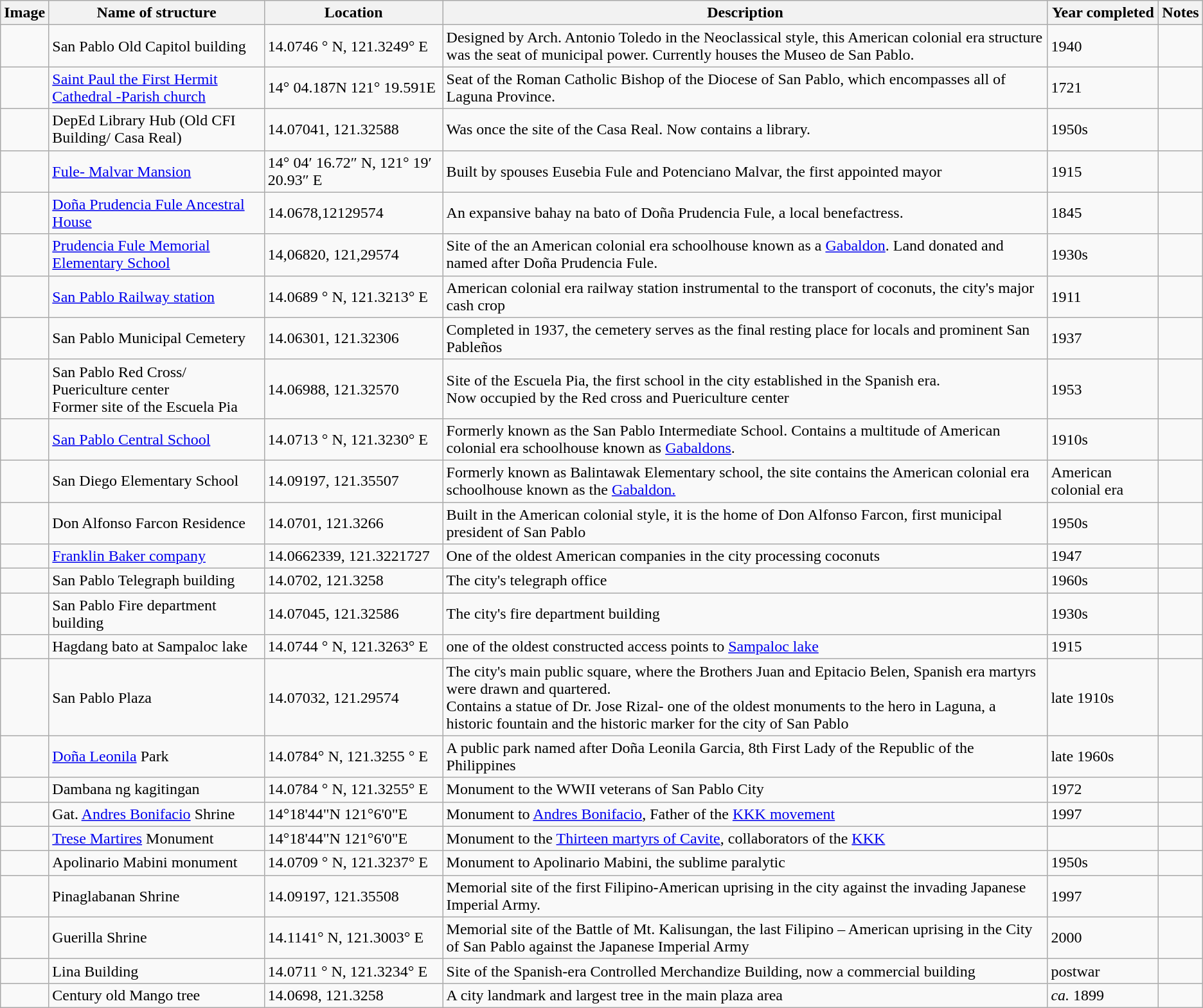<table class="wikitable">
<tr>
<th>Image</th>
<th>Name of structure</th>
<th>Location</th>
<th>Description</th>
<th>Year completed</th>
<th>Notes</th>
</tr>
<tr>
<td></td>
<td>San Pablo Old Capitol building</td>
<td>14.0746 ° N, 121.3249° E</td>
<td>Designed by Arch. Antonio Toledo in the Neoclassical style, this American colonial era structure was the seat of municipal power. Currently houses the Museo de San Pablo.</td>
<td>1940</td>
<td></td>
</tr>
<tr>
<td></td>
<td><a href='#'>Saint Paul the First Hermit Cathedral -Parish church</a></td>
<td>14° 04.187N 121° 19.591E</td>
<td>Seat of the Roman Catholic Bishop of the Diocese of San Pablo, which encompasses all of Laguna Province.</td>
<td>1721</td>
<td></td>
</tr>
<tr>
<td></td>
<td>DepEd Library Hub (Old CFI Building/ Casa Real)</td>
<td>14.07041, 121.32588</td>
<td>Was once the site of the Casa Real. Now contains a library.</td>
<td>1950s</td>
<td></td>
</tr>
<tr>
<td></td>
<td><a href='#'>Fule- Malvar Mansion</a></td>
<td>14° 04′ 16.72″ N, 121° 19′ 20.93″ E</td>
<td>Built by spouses Eusebia Fule and Potenciano Malvar, the first appointed mayor</td>
<td>1915</td>
<td></td>
</tr>
<tr>
<td></td>
<td><a href='#'>Doña Prudencia Fule Ancestral House</a></td>
<td>14.0678,12129574</td>
<td>An expansive bahay na bato of Doña Prudencia Fule, a local benefactress.</td>
<td>1845</td>
<td></td>
</tr>
<tr>
<td></td>
<td><a href='#'>Prudencia Fule Memorial Elementary School</a></td>
<td>14,06820, 121,29574</td>
<td>Site of the an American colonial era schoolhouse known as a <a href='#'>Gabaldon</a>. Land donated and named after Doña Prudencia Fule.</td>
<td>1930s</td>
<td></td>
</tr>
<tr>
<td></td>
<td><a href='#'>San Pablo Railway station</a></td>
<td>14.0689 ° N, 121.3213° E</td>
<td>American colonial era railway station instrumental to the transport of coconuts, the city's major cash crop</td>
<td>1911</td>
<td></td>
</tr>
<tr>
<td></td>
<td>San Pablo Municipal Cemetery</td>
<td>14.06301, 121.32306</td>
<td>Completed in 1937, the cemetery serves as the final resting place for locals and prominent San Pableños</td>
<td>1937</td>
<td></td>
</tr>
<tr>
<td></td>
<td>San Pablo Red Cross/ Puericulture center<br>Former site of the Escuela Pia</td>
<td>14.06988, 121.32570</td>
<td>Site of the Escuela Pia, the first school in the city established in the Spanish era.<br>Now occupied by the Red cross and Puericulture center</td>
<td>1953</td>
<td></td>
</tr>
<tr>
<td></td>
<td><a href='#'>San Pablo Central School</a></td>
<td>14.0713 ° N, 121.3230° E</td>
<td>Formerly known as the San Pablo Intermediate School. Contains a multitude of American colonial era schoolhouse known as <a href='#'>Gabaldons</a>.</td>
<td>1910s</td>
<td></td>
</tr>
<tr>
<td></td>
<td>San Diego Elementary School</td>
<td>14.09197, 121.35507</td>
<td>Formerly known as Balintawak Elementary school, the site contains the American colonial era schoolhouse known as the <a href='#'>Gabaldon.</a></td>
<td>American colonial era</td>
<td></td>
</tr>
<tr>
<td></td>
<td>Don Alfonso Farcon Residence</td>
<td>14.0701, 121.3266</td>
<td>Built in the American colonial style, it is the home of Don Alfonso Farcon, first municipal president of San Pablo</td>
<td>1950s</td>
<td></td>
</tr>
<tr>
<td></td>
<td><a href='#'>Franklin Baker company</a></td>
<td>14.0662339, 121.3221727</td>
<td>One of the oldest American companies in the city processing coconuts</td>
<td>1947</td>
<td></td>
</tr>
<tr>
<td></td>
<td>San Pablo Telegraph building</td>
<td>14.0702, 121.3258</td>
<td>The city's telegraph office</td>
<td>1960s</td>
<td></td>
</tr>
<tr>
<td></td>
<td>San Pablo Fire department building</td>
<td>14.07045, 121.32586</td>
<td>The city's fire department building</td>
<td>1930s</td>
<td></td>
</tr>
<tr>
<td></td>
<td>Hagdang bato at Sampaloc lake</td>
<td>14.0744 ° N, 121.3263° E</td>
<td>one of the oldest constructed access points to <a href='#'>Sampaloc lake</a></td>
<td>1915</td>
<td></td>
</tr>
<tr>
<td></td>
<td>San Pablo Plaza</td>
<td>14.07032, 121.29574</td>
<td>The city's main public square, where the Brothers Juan and Epitacio Belen, Spanish era martyrs were drawn and quartered.<br>Contains a statue of Dr. Jose Rizal- one of the oldest monuments to the hero in Laguna, a historic fountain and the historic marker for the city of San Pablo</td>
<td>late 1910s</td>
<td></td>
</tr>
<tr>
<td></td>
<td><a href='#'>Doña Leonila</a> Park</td>
<td>14.0784° N, 121.3255 ° E</td>
<td>A public park named after Doña Leonila Garcia, 8th First Lady of the Republic of the Philippines</td>
<td>late 1960s</td>
<td></td>
</tr>
<tr>
<td></td>
<td>Dambana ng kagitingan</td>
<td>14.0784 ° N, 121.3255° E</td>
<td>Monument to the WWII veterans of San Pablo City</td>
<td>1972</td>
<td></td>
</tr>
<tr>
<td></td>
<td>Gat. <a href='#'>Andres Bonifacio</a> Shrine</td>
<td>14°18'44"N 121°6'0"E</td>
<td>Monument to <a href='#'>Andres Bonifacio</a>,  Father of the <a href='#'>KKK movement</a></td>
<td>1997</td>
<td></td>
</tr>
<tr>
<td></td>
<td><a href='#'>Trese Martires</a> Monument</td>
<td>14°18'44"N 121°6'0"E</td>
<td>Monument to the <a href='#'>Thirteen martyrs of Cavite</a>, collaborators of the <a href='#'>KKK</a></td>
<td></td>
<td></td>
</tr>
<tr>
<td></td>
<td>Apolinario Mabini monument</td>
<td>14.0709 ° N, 121.3237° E</td>
<td>Monument to Apolinario Mabini, the sublime paralytic</td>
<td>1950s</td>
<td></td>
</tr>
<tr>
<td></td>
<td>Pinaglabanan Shrine</td>
<td>14.09197, 121.35508</td>
<td>Memorial site of the first Filipino-American uprising in the city against the invading Japanese Imperial Army.</td>
<td>1997</td>
<td></td>
</tr>
<tr>
<td></td>
<td>Guerilla Shrine</td>
<td>14.1141° N, 121.3003° E</td>
<td>Memorial site of the Battle of Mt. Kalisungan, the last Filipino – American uprising in the City of San Pablo against the Japanese Imperial Army</td>
<td>2000</td>
<td></td>
</tr>
<tr>
<td></td>
<td>Lina Building</td>
<td>14.0711 ° N, 121.3234° E</td>
<td>Site of the Spanish-era Controlled Merchandize Building, now a commercial building</td>
<td>postwar</td>
<td></td>
</tr>
<tr>
<td></td>
<td>Century old Mango tree</td>
<td>14.0698, 121.3258</td>
<td>A city landmark and largest tree in the main plaza area</td>
<td><em>ca.</em> 1899</td>
<td></td>
</tr>
</table>
